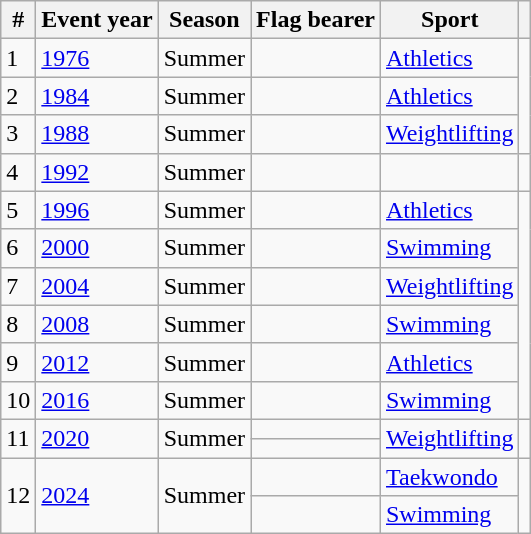<table class="wikitable sortable">
<tr>
<th>#</th>
<th>Event year</th>
<th>Season</th>
<th>Flag bearer</th>
<th>Sport</th>
<th></th>
</tr>
<tr>
<td>1</td>
<td><a href='#'>1976</a></td>
<td>Summer</td>
<td></td>
<td><a href='#'>Athletics</a></td>
<td rowspan=3></td>
</tr>
<tr>
<td>2</td>
<td><a href='#'>1984</a></td>
<td>Summer</td>
<td></td>
<td><a href='#'>Athletics</a></td>
</tr>
<tr>
<td>3</td>
<td><a href='#'>1988</a></td>
<td>Summer</td>
<td></td>
<td><a href='#'>Weightlifting</a></td>
</tr>
<tr>
<td>4</td>
<td><a href='#'>1992</a></td>
<td>Summer</td>
<td></td>
<td></td>
<td></td>
</tr>
<tr>
<td>5</td>
<td><a href='#'>1996</a></td>
<td>Summer</td>
<td></td>
<td><a href='#'>Athletics</a></td>
<td rowspan=6></td>
</tr>
<tr>
<td>6</td>
<td><a href='#'>2000</a></td>
<td>Summer</td>
<td></td>
<td><a href='#'>Swimming</a></td>
</tr>
<tr>
<td>7</td>
<td><a href='#'>2004</a></td>
<td>Summer</td>
<td></td>
<td><a href='#'>Weightlifting</a></td>
</tr>
<tr>
<td>8</td>
<td><a href='#'>2008</a></td>
<td>Summer</td>
<td></td>
<td><a href='#'>Swimming</a></td>
</tr>
<tr>
<td>9</td>
<td><a href='#'>2012</a></td>
<td>Summer</td>
<td></td>
<td><a href='#'>Athletics</a></td>
</tr>
<tr>
<td>10</td>
<td><a href='#'>2016</a></td>
<td>Summer</td>
<td></td>
<td><a href='#'>Swimming</a></td>
</tr>
<tr>
<td rowspan=2>11</td>
<td rowspan=2><a href='#'>2020</a></td>
<td rowspan=2>Summer</td>
<td></td>
<td rowspan=2><a href='#'>Weightlifting</a></td>
<td rowspan=2></td>
</tr>
<tr>
<td></td>
</tr>
<tr>
<td rowspan=2>12</td>
<td rowspan=2><a href='#'>2024</a></td>
<td rowspan=2>Summer</td>
<td></td>
<td><a href='#'>Taekwondo</a></td>
<td rowspan=2></td>
</tr>
<tr>
<td></td>
<td><a href='#'>Swimming</a></td>
</tr>
</table>
